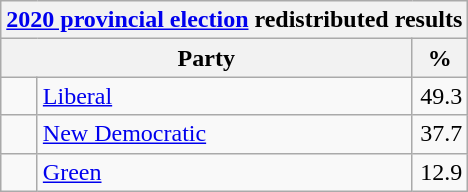<table class="wikitable">
<tr>
<th colspan="4"><a href='#'>2020 provincial election</a> redistributed results</th>
</tr>
<tr>
<th bgcolor="#DDDDFF" width="130px" colspan="2">Party</th>
<th bgcolor="#DDDDFF" width="30px">%</th>
</tr>
<tr>
<td> </td>
<td><a href='#'>Liberal</a></td>
<td align=right>49.3</td>
</tr>
<tr>
<td> </td>
<td><a href='#'>New Democratic</a></td>
<td align=right>37.7</td>
</tr>
<tr>
<td> </td>
<td><a href='#'>Green</a></td>
<td align=right>12.9</td>
</tr>
</table>
